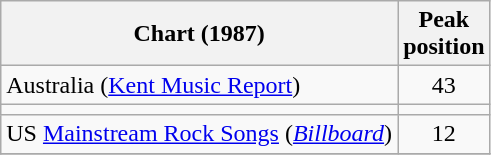<table class="wikitable sortable">
<tr>
<th>Chart (1987)</th>
<th>Peak<br>position</th>
</tr>
<tr>
<td>Australia (<a href='#'>Kent Music Report</a>)</td>
<td style="text-align:center;">43</td>
</tr>
<tr>
<td></td>
</tr>
<tr>
<td>US <a href='#'>Mainstream Rock Songs</a>  (<em><a href='#'>Billboard</a></em>)</td>
<td style="text-align:center;">12</td>
</tr>
<tr>
</tr>
</table>
